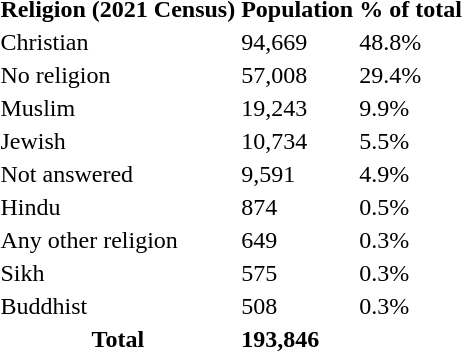<table>
<tr>
<th>Religion (2021 Census)</th>
<th>Population</th>
<th>% of total</th>
</tr>
<tr>
<td>Christian</td>
<td>94,669</td>
<td>48.8%</td>
</tr>
<tr>
<td>No religion</td>
<td>57,008</td>
<td>29.4%</td>
</tr>
<tr>
<td>Muslim</td>
<td>19,243</td>
<td>9.9%</td>
</tr>
<tr>
<td>Jewish</td>
<td>10,734</td>
<td>5.5%</td>
</tr>
<tr>
<td>Not answered</td>
<td>9,591</td>
<td>4.9%</td>
</tr>
<tr>
<td>Hindu</td>
<td>874</td>
<td>0.5%</td>
</tr>
<tr>
<td>Any other religion</td>
<td>649</td>
<td>0.3%</td>
</tr>
<tr>
<td>Sikh</td>
<td>575</td>
<td>0.3%</td>
</tr>
<tr>
<td>Buddhist</td>
<td>508</td>
<td>0.3%</td>
</tr>
<tr>
<th>Total</th>
<td><strong>193,846</strong></td>
<td></td>
</tr>
<tr>
</tr>
</table>
